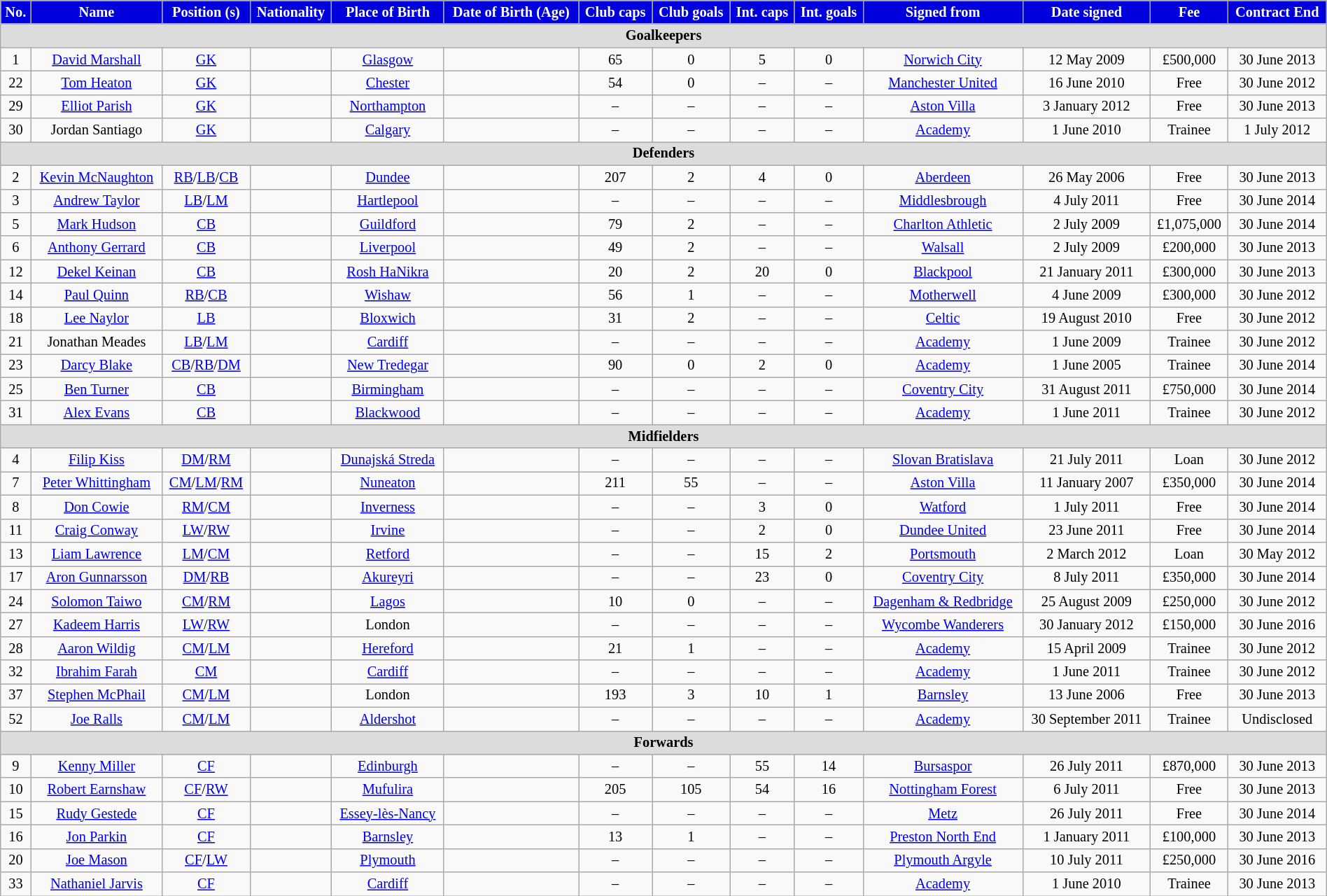<table class="wikitable" style="text-align:center; font-size:85%; width:100%;">
<tr>
<th style="background:#0000DD; color:#FFFFFF; text-align:center;">No.</th>
<th style="background:#0000DD; color:#FFFFFF; text-align:center;">Name</th>
<th style="background:#0000DD; color:#FFFFFF; text-align:center;">Position (s)</th>
<th style="background:#0000DD; color:#FFFFFF; text-align:center;">Nationality</th>
<th style="background:#0000DD; color:#FFFFFF; text-align:center;">Place of Birth</th>
<th style="background:#0000DD; color:#FFFFFF; text-align:center;">Date of Birth (Age)</th>
<th style="background:#0000DD; color:#FFFFFF; text-align:center;">Club caps</th>
<th style="background:#0000DD; color:#FFFFFF; text-align:center;">Club goals</th>
<th style="background:#0000DD; color:#FFFFFF; text-align:center;">Int. caps</th>
<th style="background:#0000DD; color:#FFFFFF; text-align:center;">Int. goals</th>
<th style="background:#0000DD; color:#FFFFFF; text-align:center;">Signed from</th>
<th style="background:#0000DD; color:#FFFFFF; text-align:center;">Date signed</th>
<th style="background:#0000DD; color:#FFFFFF; text-align:center;">Fee</th>
<th style="background:#0000DD; color:#FFFFFF; text-align:center;">Contract End</th>
</tr>
<tr>
<th colspan="14" style="background:#dcdcdc; text-align:center;">Goalkeepers</th>
</tr>
<tr>
<td>1</td>
<td><a href='#'>David Marshall</a></td>
<td><a href='#'>GK</a></td>
<td></td>
<td><a href='#'>Glasgow</a></td>
<td></td>
<td>65</td>
<td>0</td>
<td>5</td>
<td>0</td>
<td><a href='#'>Norwich City</a></td>
<td>12 May 2009</td>
<td>£500,000</td>
<td>30 June 2013</td>
</tr>
<tr>
<td>22</td>
<td><a href='#'>Tom Heaton</a></td>
<td><a href='#'>GK</a></td>
<td></td>
<td><a href='#'>Chester</a></td>
<td></td>
<td>54</td>
<td>0</td>
<td>–</td>
<td>–</td>
<td><a href='#'>Manchester United</a></td>
<td>16 June 2010</td>
<td>Free</td>
<td>30 June 2012</td>
</tr>
<tr>
<td>29</td>
<td><a href='#'>Elliot Parish</a></td>
<td><a href='#'>GK</a></td>
<td></td>
<td><a href='#'>Northampton</a></td>
<td></td>
<td>–</td>
<td>–</td>
<td>–</td>
<td>–</td>
<td><a href='#'>Aston Villa</a></td>
<td>3 January 2012</td>
<td>Free</td>
<td>30 June 2013</td>
</tr>
<tr>
<td>30</td>
<td>Jordan Santiago</td>
<td><a href='#'>GK</a></td>
<td></td>
<td><a href='#'>Calgary</a></td>
<td></td>
<td>–</td>
<td>–</td>
<td>–</td>
<td>–</td>
<td><a href='#'>Academy</a></td>
<td>1 June 2010</td>
<td>Trainee</td>
<td>1 July 2012</td>
</tr>
<tr>
<th colspan="14" style="background:#dcdcdc; text-align:center;">Defenders</th>
</tr>
<tr>
<td>2</td>
<td><a href='#'>Kevin McNaughton</a></td>
<td><a href='#'>RB</a>/<a href='#'>LB</a>/<a href='#'>CB</a></td>
<td></td>
<td><a href='#'>Dundee</a></td>
<td></td>
<td>207</td>
<td>2</td>
<td>4</td>
<td>0</td>
<td><a href='#'>Aberdeen</a></td>
<td>26 May 2006</td>
<td>Free</td>
<td>30 June 2013</td>
</tr>
<tr>
<td>3</td>
<td><a href='#'>Andrew Taylor</a></td>
<td><a href='#'>LB</a>/<a href='#'>LM</a></td>
<td></td>
<td><a href='#'>Hartlepool</a></td>
<td></td>
<td>–</td>
<td>–</td>
<td>–</td>
<td>–</td>
<td><a href='#'>Middlesbrough</a></td>
<td>4 July 2011</td>
<td>Free</td>
<td>30 June 2014</td>
</tr>
<tr>
<td>5</td>
<td><a href='#'>Mark Hudson</a></td>
<td><a href='#'>CB</a></td>
<td></td>
<td><a href='#'>Guildford</a></td>
<td></td>
<td>79</td>
<td>2</td>
<td>–</td>
<td>–</td>
<td><a href='#'>Charlton Athletic</a></td>
<td>2 July 2009</td>
<td>£1,075,000</td>
<td>30 June 2014</td>
</tr>
<tr>
<td>6</td>
<td><a href='#'>Anthony Gerrard</a></td>
<td><a href='#'>CB</a></td>
<td></td>
<td><a href='#'>Liverpool</a></td>
<td></td>
<td>49</td>
<td>2</td>
<td>–</td>
<td>–</td>
<td><a href='#'>Walsall</a></td>
<td>2 July 2009</td>
<td>£200,000</td>
<td>30 June 2013</td>
</tr>
<tr>
<td>12</td>
<td><a href='#'>Dekel Keinan</a></td>
<td><a href='#'>CB</a></td>
<td></td>
<td><a href='#'>Rosh HaNikra</a></td>
<td></td>
<td>20</td>
<td>2</td>
<td>20</td>
<td>0</td>
<td><a href='#'>Blackpool</a></td>
<td>21 January 2011</td>
<td>£300,000</td>
<td>30 June 2013</td>
</tr>
<tr>
<td>14</td>
<td><a href='#'>Paul Quinn</a></td>
<td><a href='#'>RB</a>/<a href='#'>CB</a></td>
<td></td>
<td><a href='#'>Wishaw</a></td>
<td></td>
<td>56</td>
<td>1</td>
<td>–</td>
<td>–</td>
<td><a href='#'>Motherwell</a></td>
<td>4 June 2009</td>
<td>£300,000</td>
<td>30 June 2012</td>
</tr>
<tr>
<td>18</td>
<td><a href='#'>Lee Naylor</a></td>
<td><a href='#'>LB</a></td>
<td></td>
<td><a href='#'>Bloxwich</a></td>
<td></td>
<td>31</td>
<td>2</td>
<td>–</td>
<td>–</td>
<td><a href='#'>Celtic</a></td>
<td>19 August 2010</td>
<td>Free</td>
<td>30 June 2012</td>
</tr>
<tr>
<td>21</td>
<td>Jonathan Meades</td>
<td><a href='#'>LB</a>/<a href='#'>LM</a></td>
<td></td>
<td><a href='#'>Cardiff</a></td>
<td></td>
<td>–</td>
<td>–</td>
<td>–</td>
<td>–</td>
<td><a href='#'>Academy</a></td>
<td>1 June 2009</td>
<td>Trainee</td>
<td>30 June 2012</td>
</tr>
<tr>
<td>23</td>
<td><a href='#'>Darcy Blake</a></td>
<td><a href='#'>CB</a>/<a href='#'>RB</a>/<a href='#'>DM</a></td>
<td></td>
<td><a href='#'>New Tredegar</a></td>
<td></td>
<td>90</td>
<td>0</td>
<td>2</td>
<td>0</td>
<td><a href='#'>Academy</a></td>
<td>1 June 2005</td>
<td>Trainee</td>
<td>30 June 2014</td>
</tr>
<tr>
<td>25</td>
<td><a href='#'>Ben Turner</a></td>
<td><a href='#'>CB</a></td>
<td></td>
<td><a href='#'>Birmingham</a></td>
<td></td>
<td>–</td>
<td>–</td>
<td>–</td>
<td>–</td>
<td><a href='#'>Coventry City</a></td>
<td>31 August 2011</td>
<td>£750,000</td>
<td>30 June 2014</td>
</tr>
<tr>
<td>31</td>
<td><a href='#'>Alex Evans</a></td>
<td><a href='#'>CB</a></td>
<td></td>
<td><a href='#'>Blackwood</a></td>
<td></td>
<td>–</td>
<td>–</td>
<td>–</td>
<td>–</td>
<td><a href='#'>Academy</a></td>
<td>1 June 2011</td>
<td>Trainee</td>
<td>30 June 2012</td>
</tr>
<tr>
<th colspan="14" style="background:#dcdcdc; text-align:center;">Midfielders</th>
</tr>
<tr>
<td>4</td>
<td><a href='#'>Filip Kiss</a></td>
<td><a href='#'>DM</a>/<a href='#'>RM</a></td>
<td></td>
<td><a href='#'>Dunajská Streda</a></td>
<td></td>
<td>–</td>
<td>–</td>
<td>–</td>
<td>–</td>
<td><a href='#'>Slovan Bratislava</a></td>
<td>21 July 2011</td>
<td>Loan</td>
<td>30 June 2012</td>
</tr>
<tr>
<td>7</td>
<td><a href='#'>Peter Whittingham</a></td>
<td><a href='#'>CM</a>/<a href='#'>LM</a>/<a href='#'>RM</a></td>
<td></td>
<td><a href='#'>Nuneaton</a></td>
<td></td>
<td>211</td>
<td>55</td>
<td>–</td>
<td>–</td>
<td><a href='#'>Aston Villa</a></td>
<td>11 January 2007</td>
<td>£350,000</td>
<td>30 June 2014</td>
</tr>
<tr>
<td>8</td>
<td><a href='#'>Don Cowie</a></td>
<td><a href='#'>RM</a>/<a href='#'>CM</a></td>
<td></td>
<td><a href='#'>Inverness</a></td>
<td></td>
<td>–</td>
<td>–</td>
<td>3</td>
<td>0</td>
<td><a href='#'>Watford</a></td>
<td>1 July 2011</td>
<td>Free</td>
<td>30 June 2014</td>
</tr>
<tr>
<td>11</td>
<td><a href='#'>Craig Conway</a></td>
<td><a href='#'>LW</a>/<a href='#'>RW</a></td>
<td></td>
<td><a href='#'>Irvine</a></td>
<td></td>
<td>–</td>
<td>–</td>
<td>2</td>
<td>0</td>
<td><a href='#'>Dundee United</a></td>
<td>23 June 2011</td>
<td>Free</td>
<td>30 June 2014</td>
</tr>
<tr>
<td>13</td>
<td><a href='#'>Liam Lawrence</a></td>
<td><a href='#'>LM</a>/<a href='#'>CM</a></td>
<td></td>
<td><a href='#'>Retford</a> </td>
<td></td>
<td>–</td>
<td>–</td>
<td>15</td>
<td>2</td>
<td><a href='#'>Portsmouth</a></td>
<td>2 March 2012</td>
<td>Loan</td>
<td>30 May 2012</td>
</tr>
<tr>
<td>17</td>
<td><a href='#'>Aron Gunnarsson</a></td>
<td><a href='#'>DM</a>/<a href='#'>RB</a></td>
<td></td>
<td><a href='#'>Akureyri</a></td>
<td></td>
<td>–</td>
<td>–</td>
<td>23</td>
<td>0</td>
<td><a href='#'>Coventry City</a></td>
<td>8 July 2011</td>
<td>£350,000</td>
<td>30 June 2014</td>
</tr>
<tr>
<td>24</td>
<td><a href='#'>Solomon Taiwo</a></td>
<td><a href='#'>CM</a>/<a href='#'>RM</a></td>
<td></td>
<td><a href='#'>Lagos</a></td>
<td></td>
<td>10</td>
<td>0</td>
<td>–</td>
<td>–</td>
<td><a href='#'>Dagenham & Redbridge</a></td>
<td>25 August 2009</td>
<td>£250,000</td>
<td>30 June 2012</td>
</tr>
<tr>
<td>27</td>
<td><a href='#'>Kadeem Harris</a></td>
<td><a href='#'>LW</a>/<a href='#'>RW</a></td>
<td></td>
<td>London</td>
<td></td>
<td>–</td>
<td>–</td>
<td>–</td>
<td>–</td>
<td><a href='#'>Wycombe Wanderers</a></td>
<td>30 January 2012</td>
<td>£150,000</td>
<td>30 June 2016</td>
</tr>
<tr>
<td>28</td>
<td><a href='#'>Aaron Wildig</a></td>
<td><a href='#'>CM</a>/<a href='#'>LM</a></td>
<td></td>
<td><a href='#'>Hereford</a></td>
<td></td>
<td>21</td>
<td>1</td>
<td>–</td>
<td>–</td>
<td><a href='#'>Academy</a></td>
<td>15 April 2009</td>
<td>Trainee</td>
<td>30 June 2012</td>
</tr>
<tr>
<td>32</td>
<td><a href='#'>Ibrahim Farah</a></td>
<td><a href='#'>CM</a></td>
<td></td>
<td><a href='#'>Cardiff</a></td>
<td></td>
<td>–</td>
<td>–</td>
<td>–</td>
<td>–</td>
<td><a href='#'>Academy</a></td>
<td>1 June 2011</td>
<td>Trainee</td>
<td>30 June 2012</td>
</tr>
<tr>
<td>37</td>
<td><a href='#'>Stephen McPhail</a></td>
<td><a href='#'>CM</a>/<a href='#'>LM</a></td>
<td></td>
<td>London </td>
<td></td>
<td>193</td>
<td>3</td>
<td>10</td>
<td>1</td>
<td><a href='#'>Barnsley</a></td>
<td>13 June 2006</td>
<td>Free</td>
<td>30 June 2013</td>
</tr>
<tr>
<td>52</td>
<td><a href='#'>Joe Ralls</a></td>
<td><a href='#'>CM</a>/<a href='#'>LM</a></td>
<td></td>
<td><a href='#'>Aldershot</a></td>
<td></td>
<td>–</td>
<td>–</td>
<td>–</td>
<td>–</td>
<td><a href='#'>Academy</a></td>
<td>30 September 2011</td>
<td>Trainee</td>
<td>Undisclosed</td>
</tr>
<tr>
<th colspan="14" style="background:#dcdcdc; text-align:center;">Forwards</th>
</tr>
<tr>
<td>9</td>
<td><a href='#'>Kenny Miller</a></td>
<td><a href='#'>CF</a></td>
<td></td>
<td><a href='#'>Edinburgh</a></td>
<td></td>
<td>–</td>
<td>–</td>
<td>55</td>
<td>14</td>
<td><a href='#'>Bursaspor</a></td>
<td>26 July 2011</td>
<td>£870,000</td>
<td>30 June 2013</td>
</tr>
<tr>
<td>10</td>
<td><a href='#'>Robert Earnshaw</a></td>
<td><a href='#'>CF</a>/<a href='#'>RW</a></td>
<td></td>
<td><a href='#'>Mufulira</a> </td>
<td></td>
<td>205</td>
<td>105</td>
<td>54</td>
<td>16</td>
<td><a href='#'>Nottingham Forest</a></td>
<td>6 July 2011</td>
<td>Free</td>
<td>30 June 2013</td>
</tr>
<tr>
<td>15</td>
<td><a href='#'>Rudy Gestede</a></td>
<td><a href='#'>CF</a></td>
<td></td>
<td><a href='#'>Essey-lès-Nancy</a></td>
<td></td>
<td>–</td>
<td>–</td>
<td>–</td>
<td>–</td>
<td><a href='#'>Metz</a></td>
<td>26 July 2011</td>
<td>Free</td>
<td>30 June 2014</td>
</tr>
<tr>
<td>16</td>
<td><a href='#'>Jon Parkin</a></td>
<td><a href='#'>CF</a></td>
<td></td>
<td><a href='#'>Barnsley</a></td>
<td></td>
<td>13</td>
<td>1</td>
<td>–</td>
<td>–</td>
<td><a href='#'>Preston North End</a></td>
<td>1 January 2011</td>
<td>£100,000</td>
<td>30 June 2013</td>
</tr>
<tr>
<td>20</td>
<td><a href='#'>Joe Mason</a></td>
<td><a href='#'>CF</a>/<a href='#'>LW</a></td>
<td></td>
<td><a href='#'>Plymouth</a> </td>
<td></td>
<td>–</td>
<td>–</td>
<td>–</td>
<td>–</td>
<td><a href='#'>Plymouth Argyle</a></td>
<td>10 July 2011</td>
<td>£250,000</td>
<td>30 June 2016</td>
</tr>
<tr>
<td>33</td>
<td><a href='#'>Nathaniel Jarvis</a></td>
<td><a href='#'>CF</a></td>
<td></td>
<td><a href='#'>Cardiff</a></td>
<td></td>
<td>–</td>
<td>–</td>
<td>–</td>
<td>–</td>
<td><a href='#'>Academy</a></td>
<td>1 June 2010</td>
<td>Trainee</td>
<td>30 June 2013</td>
</tr>
</table>
